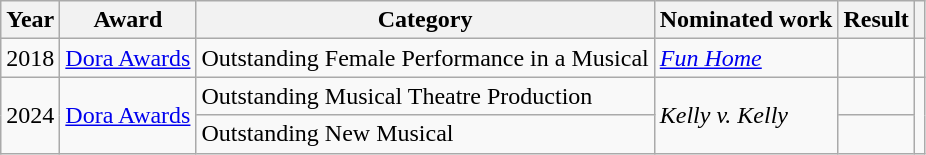<table class="wikitable"">
<tr>
<th>Year</th>
<th>Award</th>
<th>Category</th>
<th>Nominated work</th>
<th>Result</th>
<th></th>
</tr>
<tr>
<td>2018</td>
<td><a href='#'>Dora Awards</a></td>
<td>Outstanding Female Performance in a Musical</td>
<td><em><a href='#'>Fun Home</a></em></td>
<td></td>
<td></td>
</tr>
<tr>
<td rowspan="2">2024</td>
<td rowspan="2"><a href='#'>Dora Awards</a></td>
<td>Outstanding Musical Theatre Production</td>
<td rowspan="2"><em>Kelly v. Kelly</em></td>
<td></td>
<td rowspan="2"></td>
</tr>
<tr>
<td>Outstanding New Musical</td>
<td></td>
</tr>
</table>
